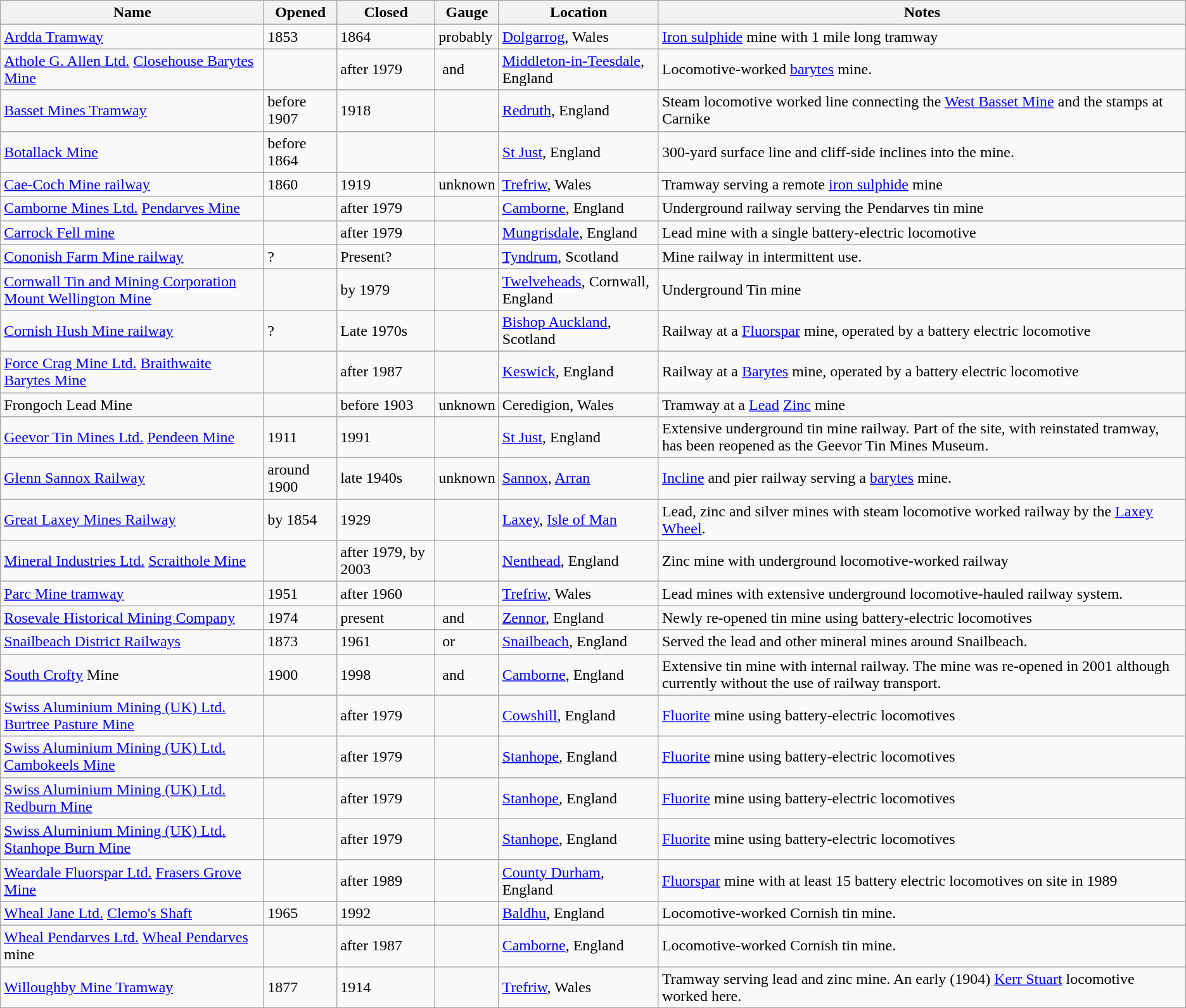<table class="wikitable">
<tr>
<th>Name</th>
<th>Opened</th>
<th>Closed</th>
<th>Gauge</th>
<th>Location</th>
<th>Notes</th>
</tr>
<tr>
<td><a href='#'>Ardda Tramway</a></td>
<td>1853</td>
<td>1864</td>
<td>probably </td>
<td><a href='#'>Dolgarrog</a>, Wales</td>
<td><a href='#'>Iron sulphide</a> mine with 1 mile long tramway</td>
</tr>
<tr>
<td><a href='#'>Athole G. Allen Ltd.</a> <a href='#'>Closehouse Barytes Mine</a></td>
<td></td>
<td>after 1979</td>
<td> and<br></td>
<td><a href='#'>Middleton-in-Teesdale</a>, England</td>
<td>Locomotive-worked <a href='#'>barytes</a> mine.</td>
</tr>
<tr>
<td><a href='#'>Basset Mines Tramway</a></td>
<td>before 1907</td>
<td>1918</td>
<td></td>
<td><a href='#'>Redruth</a>, England</td>
<td>Steam locomotive worked line connecting the <a href='#'>West Basset Mine</a> and the stamps at Carnike</td>
</tr>
<tr>
<td><a href='#'>Botallack Mine</a></td>
<td>before 1864</td>
<td></td>
<td></td>
<td><a href='#'>St Just</a>, England</td>
<td>300-yard surface line and cliff-side inclines into the mine.</td>
</tr>
<tr>
<td><a href='#'>Cae-Coch Mine railway</a></td>
<td>1860</td>
<td>1919</td>
<td>unknown</td>
<td><a href='#'>Trefriw</a>, Wales</td>
<td>Tramway serving a remote <a href='#'>iron sulphide</a> mine</td>
</tr>
<tr>
<td><a href='#'>Camborne Mines Ltd.</a> <a href='#'>Pendarves Mine</a></td>
<td></td>
<td>after 1979</td>
<td></td>
<td><a href='#'>Camborne</a>, England</td>
<td>Underground railway serving the Pendarves tin mine</td>
</tr>
<tr>
<td><a href='#'>Carrock Fell mine</a></td>
<td></td>
<td>after 1979</td>
<td></td>
<td><a href='#'>Mungrisdale</a>, England</td>
<td>Lead mine with a single battery-electric locomotive</td>
</tr>
<tr>
<td><a href='#'>Cononish Farm Mine railway</a></td>
<td>?</td>
<td>Present?</td>
<td></td>
<td><a href='#'>Tyndrum</a>, Scotland</td>
<td>Mine railway in intermittent use.</td>
</tr>
<tr>
<td><a href='#'>Cornwall Tin and Mining Corporation</a> <a href='#'>Mount Wellington Mine</a></td>
<td></td>
<td>by 1979</td>
<td></td>
<td><a href='#'>Twelveheads</a>, Cornwall, England</td>
<td>Underground Tin mine</td>
</tr>
<tr>
<td><a href='#'>Cornish Hush Mine railway</a></td>
<td>?</td>
<td>Late 1970s</td>
<td></td>
<td><a href='#'>Bishop Auckland</a>, Scotland</td>
<td>Railway at a <a href='#'>Fluorspar</a> mine, operated by a battery electric locomotive<br></td>
</tr>
<tr>
<td><a href='#'>Force Crag Mine Ltd.</a> <a href='#'>Braithwaite Barytes Mine</a></td>
<td></td>
<td>after 1987</td>
<td></td>
<td><a href='#'>Keswick</a>, England</td>
<td>Railway at a <a href='#'>Barytes</a> mine, operated by a battery electric locomotive</td>
</tr>
<tr>
<td>Frongoch Lead Mine</td>
<td></td>
<td>before 1903</td>
<td>unknown</td>
<td>Ceredigion, Wales</td>
<td>Tramway at a <a href='#'>Lead</a> <a href='#'>Zinc</a> mine</td>
</tr>
<tr>
<td><a href='#'>Geevor Tin Mines Ltd.</a> <a href='#'>Pendeen Mine</a></td>
<td>1911</td>
<td>1991</td>
<td></td>
<td><a href='#'>St Just</a>, England</td>
<td>Extensive underground tin mine railway. Part of the site, with reinstated tramway, has been reopened as the Geevor Tin Mines Museum.</td>
</tr>
<tr>
<td><a href='#'>Glenn Sannox Railway</a></td>
<td>around 1900</td>
<td>late 1940s</td>
<td>unknown</td>
<td><a href='#'>Sannox</a>, <a href='#'>Arran</a></td>
<td><a href='#'>Incline</a> and pier railway serving a <a href='#'>barytes</a> mine.</td>
</tr>
<tr>
<td><a href='#'>Great Laxey Mines Railway</a></td>
<td>by 1854</td>
<td>1929</td>
<td></td>
<td><a href='#'>Laxey</a>, <a href='#'>Isle of Man</a></td>
<td>Lead, zinc and silver mines with steam locomotive worked railway by the <a href='#'>Laxey Wheel</a>.</td>
</tr>
<tr>
<td><a href='#'>Mineral Industries Ltd.</a> <a href='#'>Scraithole Mine</a></td>
<td></td>
<td>after 1979, by 2003</td>
<td></td>
<td><a href='#'>Nenthead</a>, England</td>
<td>Zinc mine with underground locomotive-worked railway</td>
</tr>
<tr>
<td><a href='#'>Parc Mine tramway</a></td>
<td>1951</td>
<td>after 1960</td>
<td></td>
<td><a href='#'>Trefriw</a>, Wales</td>
<td>Lead mines with extensive underground locomotive-hauled railway system.</td>
</tr>
<tr>
<td><a href='#'>Rosevale Historical Mining Company</a></td>
<td>1974</td>
<td>present</td>
<td> and </td>
<td><a href='#'>Zennor</a>, England</td>
<td>Newly re-opened tin mine using battery-electric locomotives</td>
</tr>
<tr>
<td><a href='#'>Snailbeach District Railways</a></td>
<td>1873</td>
<td>1961</td>
<td> or </td>
<td><a href='#'>Snailbeach</a>, England</td>
<td>Served the lead and other mineral mines around Snailbeach.</td>
</tr>
<tr>
<td><a href='#'>South Crofty</a> Mine</td>
<td>1900</td>
<td>1998</td>
<td> and </td>
<td><a href='#'>Camborne</a>, England</td>
<td>Extensive tin mine with internal railway. The mine was re-opened in 2001 although currently without the use of railway transport.</td>
</tr>
<tr>
<td><a href='#'>Swiss Aluminium Mining (UK) Ltd.</a> <a href='#'>Burtree Pasture Mine</a></td>
<td></td>
<td>after 1979</td>
<td></td>
<td><a href='#'>Cowshill</a>, England</td>
<td><a href='#'>Fluorite</a> mine using battery-electric locomotives</td>
</tr>
<tr>
<td><a href='#'>Swiss Aluminium Mining (UK) Ltd.</a> <a href='#'>Cambokeels Mine</a></td>
<td></td>
<td>after 1979</td>
<td></td>
<td><a href='#'>Stanhope</a>, England</td>
<td><a href='#'>Fluorite</a> mine using battery-electric locomotives</td>
</tr>
<tr>
<td><a href='#'>Swiss Aluminium Mining (UK) Ltd.</a> <a href='#'>Redburn Mine</a></td>
<td></td>
<td>after 1979</td>
<td></td>
<td><a href='#'>Stanhope</a>, England</td>
<td><a href='#'>Fluorite</a> mine using battery-electric locomotives</td>
</tr>
<tr>
<td><a href='#'>Swiss Aluminium Mining (UK) Ltd.</a> <a href='#'>Stanhope Burn Mine</a></td>
<td></td>
<td>after 1979</td>
<td></td>
<td><a href='#'>Stanhope</a>, England</td>
<td><a href='#'>Fluorite</a> mine using battery-electric locomotives</td>
</tr>
<tr>
<td><a href='#'>Weardale Fluorspar Ltd.</a> <a href='#'>Frasers Grove Mine</a></td>
<td></td>
<td>after 1989</td>
<td></td>
<td><a href='#'>County Durham</a>, England</td>
<td><a href='#'>Fluorspar</a> mine with at least 15 battery electric locomotives on site in 1989</td>
</tr>
<tr>
<td><a href='#'>Wheal Jane Ltd.</a> <a href='#'>Clemo's Shaft</a></td>
<td>1965</td>
<td>1992</td>
<td></td>
<td><a href='#'>Baldhu</a>, England</td>
<td>Locomotive-worked Cornish tin mine.</td>
</tr>
<tr>
<td><a href='#'>Wheal Pendarves Ltd.</a> <a href='#'>Wheal Pendarves</a> mine</td>
<td></td>
<td>after 1987</td>
<td></td>
<td><a href='#'>Camborne</a>, England</td>
<td>Locomotive-worked Cornish tin mine.</td>
</tr>
<tr>
<td><a href='#'>Willoughby Mine Tramway</a></td>
<td>1877</td>
<td>1914</td>
<td></td>
<td><a href='#'>Trefriw</a>, Wales</td>
<td>Tramway serving lead and zinc mine. An early (1904) <a href='#'>Kerr Stuart</a> locomotive worked here.</td>
</tr>
</table>
